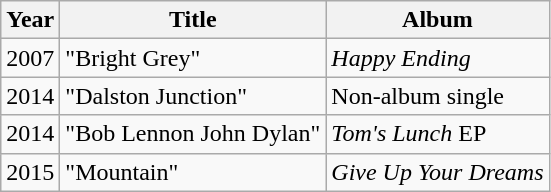<table class="wikitable plainrowheaders">
<tr>
<th scope="col">Year</th>
<th scope="col">Title</th>
<th scope="col">Album</th>
</tr>
<tr>
<td>2007</td>
<td>"Bright Grey"</td>
<td><em>Happy Ending</em></td>
</tr>
<tr>
<td>2014</td>
<td>"Dalston Junction"</td>
<td>Non-album single</td>
</tr>
<tr>
<td>2014</td>
<td>"Bob Lennon John Dylan"</td>
<td><em>Tom's Lunch</em> EP</td>
</tr>
<tr>
<td>2015</td>
<td>"Mountain"</td>
<td><em>Give Up Your Dreams</em></td>
</tr>
</table>
